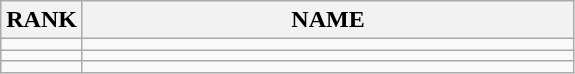<table class="wikitable">
<tr>
<th>RANK</th>
<th style="width: 20em">NAME</th>
</tr>
<tr>
<td align="center"></td>
<td></td>
</tr>
<tr>
<td align="center"></td>
<td></td>
</tr>
<tr>
<td align="center"></td>
<td></td>
</tr>
</table>
